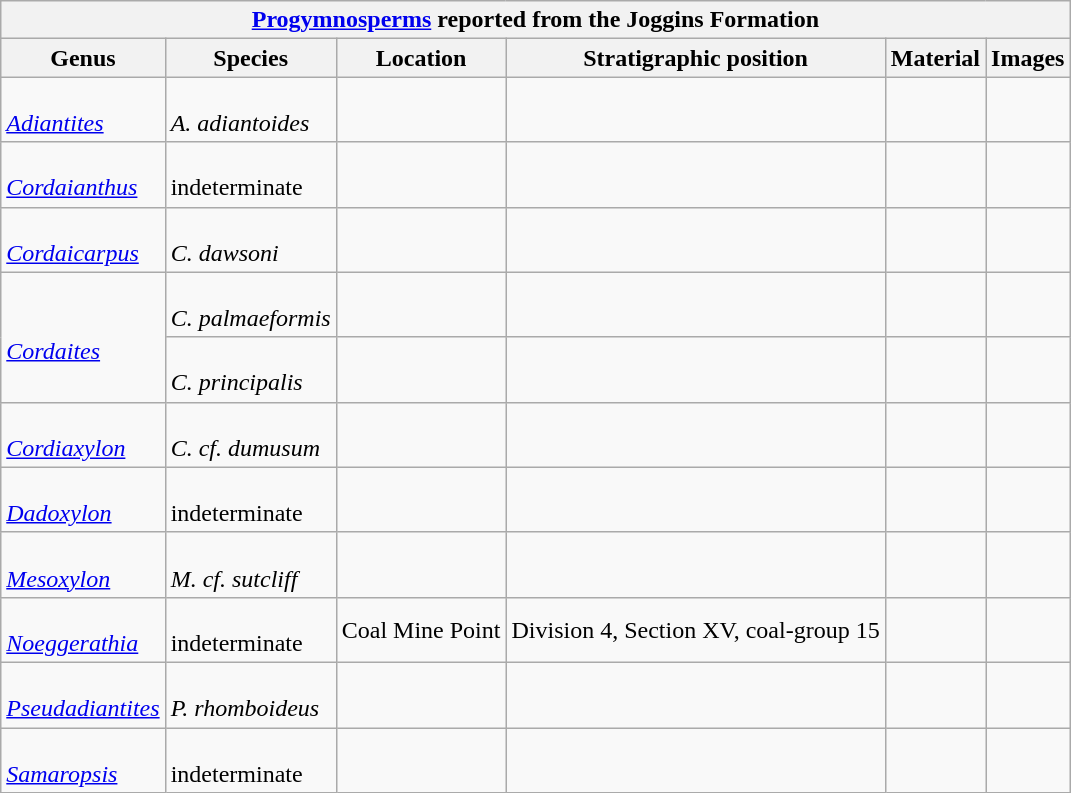<table class="wikitable sortable mw-collapsible">
<tr>
<th colspan="7" style="text-align:center;"><strong><a href='#'>Progymnosperms</a> reported from the Joggins Formation</strong></th>
</tr>
<tr>
<th>Genus</th>
<th>Species</th>
<th>Location</th>
<th>Stratigraphic position</th>
<th>Material</th>
<th>Images</th>
</tr>
<tr>
<td rowspan="1"><br><em><a href='#'>Adiantites</a></em></td>
<td><br><em>A. adiantoides</em></td>
<td></td>
<td></td>
<td></td>
<td></td>
</tr>
<tr>
<td rowspan="1"><br><em><a href='#'>Cordaianthus</a></em></td>
<td><br>indeterminate</td>
<td></td>
<td></td>
<td></td>
<td></td>
</tr>
<tr>
<td rowspan="1"><br><em><a href='#'>Cordaicarpus</a></em></td>
<td><br><em>C. dawsoni</em></td>
<td></td>
<td></td>
<td></td>
<td></td>
</tr>
<tr>
<td rowspan="2"><br><em><a href='#'>Cordaites</a></em></td>
<td><br><em>C. palmaeformis</em></td>
<td></td>
<td></td>
<td></td>
<td></td>
</tr>
<tr>
<td><br><em>C. principalis</em></td>
<td></td>
<td></td>
<td></td>
<td></td>
</tr>
<tr>
<td rowspan="1"><br><em><a href='#'>Cordiaxylon</a></em></td>
<td><br><em>C. cf. dumusum</em></td>
<td></td>
<td></td>
<td></td>
<td></td>
</tr>
<tr>
<td rowspan="1"><br><em><a href='#'>Dadoxylon</a></em></td>
<td><br>indeterminate</td>
<td></td>
<td></td>
<td></td>
<td></td>
</tr>
<tr>
<td rowspan="1"><br><em><a href='#'>Mesoxylon</a></em></td>
<td><br><em>M. cf. sutcliff</em></td>
<td></td>
<td></td>
<td></td>
<td></td>
</tr>
<tr>
<td rowspan="1"><br><em><a href='#'>Noeggerathia</a></em></td>
<td><br>indeterminate</td>
<td>Coal Mine Point</td>
<td>Division 4, Section XV, coal-group 15</td>
<td></td>
<td></td>
</tr>
<tr>
<td rowspan="1"><br><em><a href='#'>Pseudadiantites</a></em></td>
<td><br><em>P. rhomboideus</em></td>
<td></td>
<td></td>
<td></td>
<td></td>
</tr>
<tr>
<td rowspan="1"><br><em><a href='#'>Samaropsis</a></em></td>
<td><br>indeterminate</td>
<td></td>
<td></td>
<td></td>
<td></td>
</tr>
</table>
